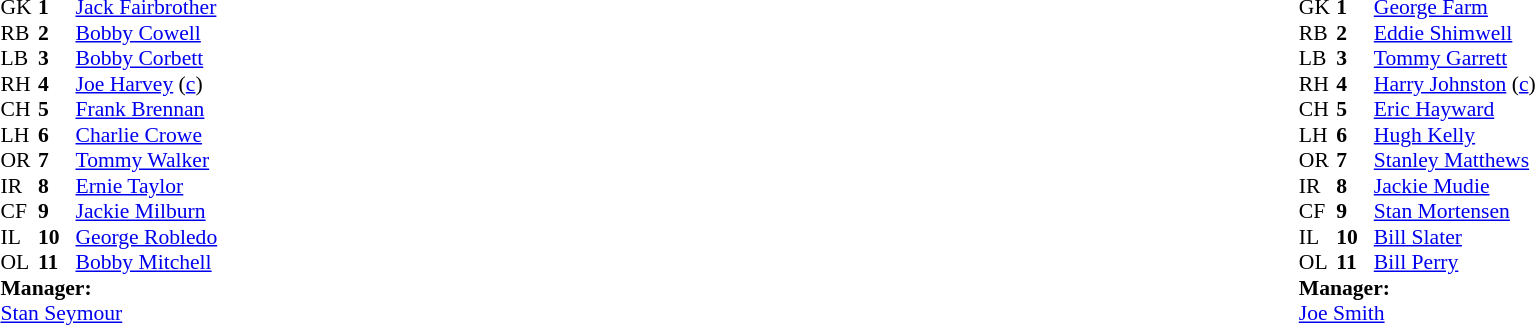<table width="100%">
<tr>
<td valign="top" width="50%"><br><table style="font-size: 90%" cellspacing="0" cellpadding="0">
<tr>
<td colspan="4"></td>
</tr>
<tr>
<th width="25"></th>
<th width="25"></th>
</tr>
<tr>
<td>GK</td>
<td><strong>1</strong></td>
<td> <a href='#'>Jack Fairbrother</a></td>
</tr>
<tr>
<td>RB</td>
<td><strong>2</strong></td>
<td> <a href='#'>Bobby Cowell</a></td>
</tr>
<tr>
<td>LB</td>
<td><strong>3</strong></td>
<td> <a href='#'>Bobby Corbett</a></td>
</tr>
<tr>
<td>RH</td>
<td><strong>4</strong></td>
<td> <a href='#'>Joe Harvey</a> (<a href='#'>c</a>)</td>
</tr>
<tr>
<td>CH</td>
<td><strong>5</strong></td>
<td> <a href='#'>Frank Brennan</a></td>
</tr>
<tr>
<td>LH</td>
<td><strong>6</strong></td>
<td> <a href='#'>Charlie Crowe</a></td>
</tr>
<tr>
<td>OR</td>
<td><strong>7</strong></td>
<td> <a href='#'>Tommy Walker</a></td>
</tr>
<tr>
<td>IR</td>
<td><strong>8</strong></td>
<td> <a href='#'>Ernie Taylor</a></td>
</tr>
<tr>
<td>CF</td>
<td><strong>9</strong></td>
<td> <a href='#'>Jackie Milburn</a></td>
</tr>
<tr>
<td>IL</td>
<td><strong>10</strong></td>
<td> <a href='#'>George Robledo</a></td>
</tr>
<tr>
<td>OL</td>
<td><strong>11</strong></td>
<td> <a href='#'>Bobby Mitchell</a></td>
</tr>
<tr>
<td colspan=4><strong>Manager:</strong></td>
</tr>
<tr>
<td colspan="4"> <a href='#'>Stan Seymour</a></td>
</tr>
</table>
</td>
<td valign="top" width="50%"><br><table style="font-size: 90%" cellspacing="0" cellpadding="0" align=center>
<tr>
<td colspan="4"></td>
</tr>
<tr>
<th width="25"></th>
<th width="25"></th>
</tr>
<tr>
<td>GK</td>
<td><strong>1</strong></td>
<td> <a href='#'>George Farm</a></td>
</tr>
<tr>
<td>RB</td>
<td><strong>2</strong></td>
<td> <a href='#'>Eddie Shimwell</a></td>
</tr>
<tr>
<td>LB</td>
<td><strong>3</strong></td>
<td> <a href='#'>Tommy Garrett</a></td>
</tr>
<tr>
<td>RH</td>
<td><strong>4</strong></td>
<td> <a href='#'>Harry Johnston</a> (<a href='#'>c</a>)</td>
</tr>
<tr>
<td>CH</td>
<td><strong>5</strong></td>
<td> <a href='#'>Eric Hayward</a></td>
</tr>
<tr>
<td>LH</td>
<td><strong>6</strong></td>
<td> <a href='#'>Hugh Kelly</a></td>
</tr>
<tr>
<td>OR</td>
<td><strong>7</strong></td>
<td> <a href='#'>Stanley Matthews</a></td>
</tr>
<tr>
<td>IR</td>
<td><strong>8</strong></td>
<td> <a href='#'>Jackie Mudie</a></td>
</tr>
<tr>
<td>CF</td>
<td><strong>9</strong></td>
<td> <a href='#'>Stan Mortensen</a></td>
</tr>
<tr>
<td>IL</td>
<td><strong>10</strong></td>
<td> <a href='#'>Bill Slater</a></td>
</tr>
<tr>
<td>OL</td>
<td><strong>11</strong></td>
<td> <a href='#'>Bill Perry</a></td>
</tr>
<tr>
<td colspan=4><strong>Manager:</strong></td>
</tr>
<tr>
<td colspan="4"> <a href='#'>Joe Smith</a></td>
</tr>
</table>
</td>
</tr>
</table>
